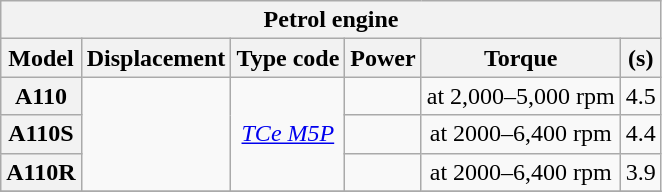<table class="wikitable" style="text-align: center;">
<tr>
<th colspan="7">Petrol engine</th>
</tr>
<tr>
<th>Model</th>
<th>Displacement</th>
<th>Type code</th>
<th>Power</th>
<th>Torque</th>
<th> (s)</th>
</tr>
<tr>
<th>A110</th>
<td rowspan="3"></td>
<td rowspan="3"><a href='#'><em>TCe M5P</em></a></td>
<td></td>
<td> at 2,000–5,000 rpm</td>
<td>4.5</td>
</tr>
<tr>
<th>A110S</th>
<td></td>
<td> at 2000–6,400 rpm</td>
<td>4.4</td>
</tr>
<tr>
<th>A110R</th>
<td></td>
<td> at 2000–6,400 rpm</td>
<td>3.9</td>
</tr>
<tr>
</tr>
</table>
